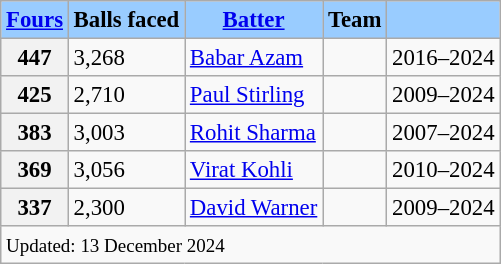<table class="wikitable sortable defaultcenter col3left col4left" style="font-size: 95%">
<tr>
<th scope="col" style="background-color:#9cf;"><a href='#'>Fours</a></th>
<th scope="col" style="background-color:#9cf;">Balls faced</th>
<th scope="col" style="background-color:#9cf;"><a href='#'>Batter</a></th>
<th scope="col" style="background-color:#9cf;">Team</th>
<th scope="col" style="background-color:#9cf;"></th>
</tr>
<tr>
<th scope="row">447</th>
<td>3,268</td>
<td><a href='#'>Babar Azam</a></td>
<td></td>
<td>2016–2024</td>
</tr>
<tr>
<th scope="row">425</th>
<td>2,710</td>
<td><a href='#'>Paul Stirling</a></td>
<td></td>
<td>2009–2024</td>
</tr>
<tr>
<th scope="row">383</th>
<td>3,003</td>
<td><a href='#'>Rohit Sharma</a></td>
<td></td>
<td>2007–2024</td>
</tr>
<tr>
<th scope="row">369</th>
<td>3,056</td>
<td><a href='#'>Virat Kohli</a></td>
<td></td>
<td>2010–2024</td>
</tr>
<tr>
<th scope="row">337</th>
<td>2,300</td>
<td><a href='#'>David Warner</a></td>
<td></td>
<td>2009–2024</td>
</tr>
<tr class="sortbottom">
<td scope="row" colspan=5 style="text-align:left;"><small>Updated: 13 December 2024</small></td>
</tr>
</table>
